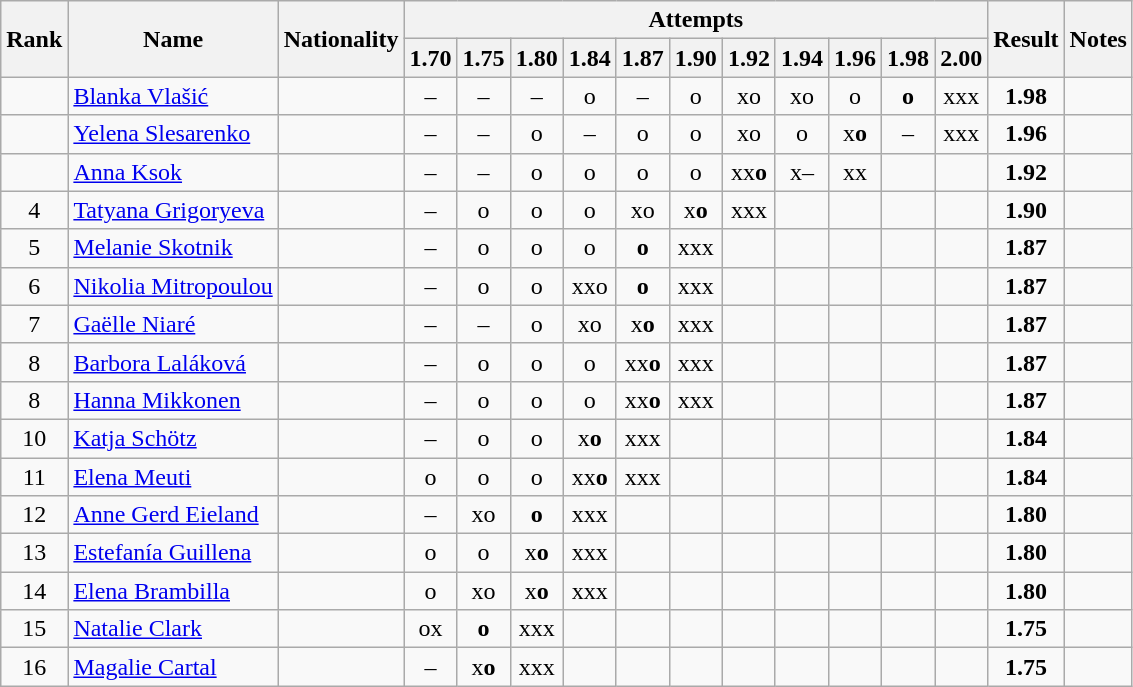<table class="wikitable sortable" style="text-align:center">
<tr>
<th rowspan=2>Rank</th>
<th rowspan=2>Name</th>
<th rowspan=2>Nationality</th>
<th colspan=11>Attempts</th>
<th rowspan=2>Result</th>
<th rowspan=2>Notes</th>
</tr>
<tr>
<th>1.70</th>
<th>1.75</th>
<th>1.80</th>
<th>1.84</th>
<th>1.87</th>
<th>1.90</th>
<th>1.92</th>
<th>1.94</th>
<th>1.96</th>
<th>1.98</th>
<th>2.00</th>
</tr>
<tr>
<td></td>
<td align=left><a href='#'>Blanka Vlašić</a></td>
<td align=left></td>
<td>–</td>
<td>–</td>
<td>–</td>
<td>o</td>
<td>–</td>
<td>o</td>
<td>xo</td>
<td>xo</td>
<td>o</td>
<td><strong>o</strong></td>
<td>xxx</td>
<td><strong>1.98</strong></td>
<td></td>
</tr>
<tr>
<td></td>
<td align=left><a href='#'>Yelena Slesarenko</a></td>
<td align=left></td>
<td>–</td>
<td>–</td>
<td>o</td>
<td>–</td>
<td>o</td>
<td>o</td>
<td>xo</td>
<td>o</td>
<td>x<strong>o</strong></td>
<td>–</td>
<td>xxx</td>
<td><strong>1.96</strong></td>
<td></td>
</tr>
<tr>
<td></td>
<td align=left><a href='#'>Anna Ksok</a></td>
<td align=left></td>
<td>–</td>
<td>–</td>
<td>o</td>
<td>o</td>
<td>o</td>
<td>o</td>
<td>xx<strong>o</strong></td>
<td>x–</td>
<td>xx</td>
<td></td>
<td></td>
<td><strong>1.92</strong></td>
<td></td>
</tr>
<tr>
<td>4</td>
<td align=left><a href='#'>Tatyana Grigoryeva</a></td>
<td align=left></td>
<td>–</td>
<td>o</td>
<td>o</td>
<td>o</td>
<td>xo</td>
<td>x<strong>o</strong></td>
<td>xxx</td>
<td></td>
<td></td>
<td></td>
<td></td>
<td><strong>1.90</strong></td>
<td></td>
</tr>
<tr>
<td>5</td>
<td align=left><a href='#'>Melanie Skotnik</a></td>
<td align=left></td>
<td>–</td>
<td>o</td>
<td>o</td>
<td>o</td>
<td><strong>o</strong></td>
<td>xxx</td>
<td></td>
<td></td>
<td></td>
<td></td>
<td></td>
<td><strong>1.87</strong></td>
<td></td>
</tr>
<tr>
<td>6</td>
<td align=left><a href='#'>Nikolia Mitropoulou</a></td>
<td align=left></td>
<td>–</td>
<td>o</td>
<td>o</td>
<td>xxo</td>
<td><strong>o</strong></td>
<td>xxx</td>
<td></td>
<td></td>
<td></td>
<td></td>
<td></td>
<td><strong>1.87</strong></td>
<td></td>
</tr>
<tr>
<td>7</td>
<td align=left><a href='#'>Gaëlle Niaré</a></td>
<td align=left></td>
<td>–</td>
<td>–</td>
<td>o</td>
<td>xo</td>
<td>x<strong>o</strong></td>
<td>xxx</td>
<td></td>
<td></td>
<td></td>
<td></td>
<td></td>
<td><strong>1.87</strong></td>
<td></td>
</tr>
<tr>
<td>8</td>
<td align=left><a href='#'>Barbora Laláková</a></td>
<td align=left></td>
<td>–</td>
<td>o</td>
<td>o</td>
<td>o</td>
<td>xx<strong>o</strong></td>
<td>xxx</td>
<td></td>
<td></td>
<td></td>
<td></td>
<td></td>
<td><strong>1.87</strong></td>
<td></td>
</tr>
<tr>
<td>8</td>
<td align=left><a href='#'>Hanna Mikkonen</a></td>
<td align=left></td>
<td>–</td>
<td>o</td>
<td>o</td>
<td>o</td>
<td>xx<strong>o</strong></td>
<td>xxx</td>
<td></td>
<td></td>
<td></td>
<td></td>
<td></td>
<td><strong>1.87</strong></td>
<td></td>
</tr>
<tr>
<td>10</td>
<td align=left><a href='#'>Katja Schötz</a></td>
<td align=left></td>
<td>–</td>
<td>o</td>
<td>o</td>
<td>x<strong>o</strong></td>
<td>xxx</td>
<td></td>
<td></td>
<td></td>
<td></td>
<td></td>
<td></td>
<td><strong>1.84</strong></td>
<td></td>
</tr>
<tr>
<td>11</td>
<td align=left><a href='#'>Elena Meuti</a></td>
<td align=left></td>
<td>o</td>
<td>o</td>
<td>o</td>
<td>xx<strong>o</strong></td>
<td>xxx</td>
<td></td>
<td></td>
<td></td>
<td></td>
<td></td>
<td></td>
<td><strong>1.84</strong></td>
<td></td>
</tr>
<tr>
<td>12</td>
<td align=left><a href='#'>Anne Gerd Eieland</a></td>
<td align=left></td>
<td>–</td>
<td>xo</td>
<td><strong>o</strong></td>
<td>xxx</td>
<td></td>
<td></td>
<td></td>
<td></td>
<td></td>
<td></td>
<td></td>
<td><strong>1.80</strong></td>
<td></td>
</tr>
<tr>
<td>13</td>
<td align=left><a href='#'>Estefanía Guillena</a></td>
<td align=left></td>
<td>o</td>
<td>o</td>
<td>x<strong>o</strong></td>
<td>xxx</td>
<td></td>
<td></td>
<td></td>
<td></td>
<td></td>
<td></td>
<td></td>
<td><strong>1.80</strong></td>
<td></td>
</tr>
<tr>
<td>14</td>
<td align=left><a href='#'>Elena Brambilla</a></td>
<td align=left></td>
<td>o</td>
<td>xo</td>
<td>x<strong>o</strong></td>
<td>xxx</td>
<td></td>
<td></td>
<td></td>
<td></td>
<td></td>
<td></td>
<td></td>
<td><strong>1.80</strong></td>
<td></td>
</tr>
<tr>
<td>15</td>
<td align=left><a href='#'>Natalie Clark</a></td>
<td align=left></td>
<td>ox</td>
<td><strong>o</strong></td>
<td>xxx</td>
<td></td>
<td></td>
<td></td>
<td></td>
<td></td>
<td></td>
<td></td>
<td></td>
<td><strong>1.75</strong></td>
<td></td>
</tr>
<tr>
<td>16</td>
<td align=left><a href='#'>Magalie Cartal</a></td>
<td align=left></td>
<td>–</td>
<td>x<strong>o</strong></td>
<td>xxx</td>
<td></td>
<td></td>
<td></td>
<td></td>
<td></td>
<td></td>
<td></td>
<td></td>
<td><strong>1.75</strong></td>
<td></td>
</tr>
</table>
